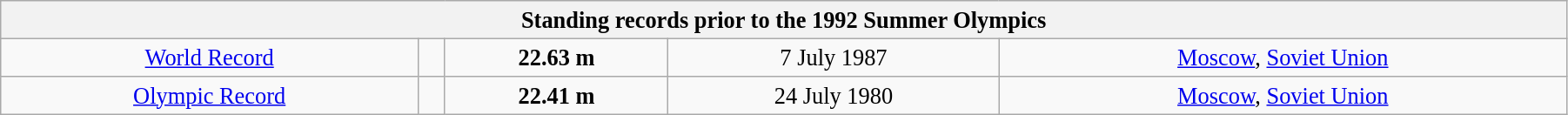<table class="wikitable" style=" text-align:center; font-size:110%;" width="95%">
<tr>
<th colspan="5">Standing records prior to the 1992 Summer Olympics</th>
</tr>
<tr>
<td><a href='#'>World Record</a></td>
<td></td>
<td><strong>22.63 m </strong></td>
<td>7 July 1987</td>
<td> <a href='#'>Moscow</a>, <a href='#'>Soviet Union</a></td>
</tr>
<tr>
<td><a href='#'>Olympic Record</a></td>
<td></td>
<td><strong>22.41 m </strong></td>
<td>24 July 1980</td>
<td> <a href='#'>Moscow</a>, <a href='#'>Soviet Union</a></td>
</tr>
</table>
